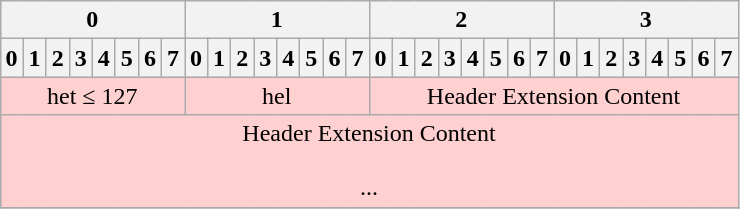<table class="wikitable" style="margin: 0 auto; text-align:center">
<tr>
<th colspan="8">0</th>
<th colspan="8">1</th>
<th colspan="8">2</th>
<th colspan="8">3</th>
</tr>
<tr>
<th>0</th>
<th>1</th>
<th>2</th>
<th>3</th>
<th>4</th>
<th>5</th>
<th>6</th>
<th>7</th>
<th>0</th>
<th>1</th>
<th>2</th>
<th>3</th>
<th>4</th>
<th>5</th>
<th>6</th>
<th>7</th>
<th>0</th>
<th>1</th>
<th>2</th>
<th>3</th>
<th>4</th>
<th>5</th>
<th>6</th>
<th>7</th>
<th>0</th>
<th>1</th>
<th>2</th>
<th>3</th>
<th>4</th>
<th>5</th>
<th>6</th>
<th>7</th>
</tr>
<tr>
<td colspan="8" style="background:#ffd0d0;">het ≤ 127</td>
<td colspan="8" style="background:#ffd0d0;">hel</td>
<td colspan="16" style="background:#ffd0d0;">Header Extension Content</td>
</tr>
<tr>
<td colspan="32" style="background:#ffd0d0;">Header Extension Content<br><br>...</td>
</tr>
<tr>
</tr>
</table>
